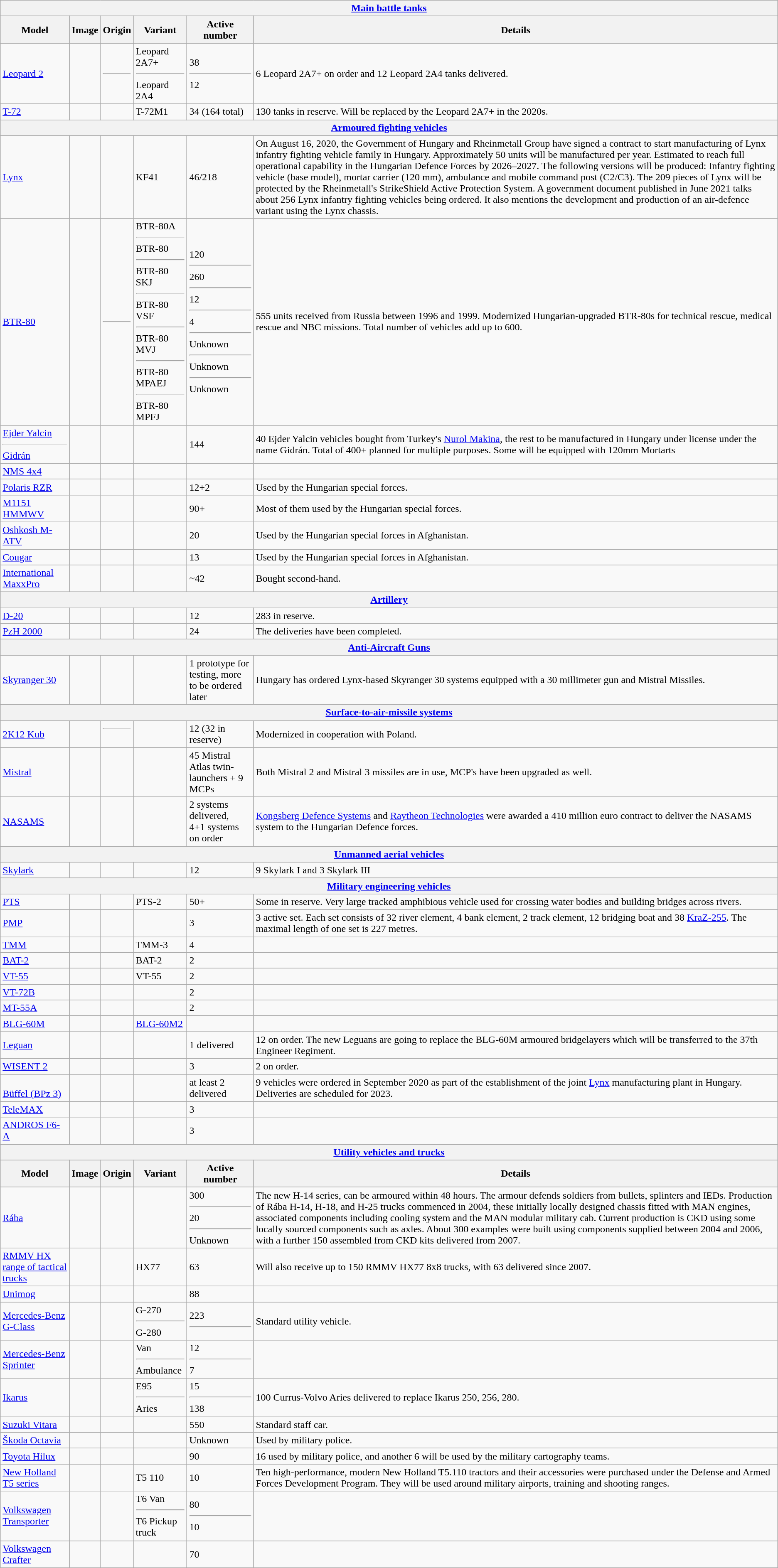<table class="wikitable">
<tr>
<th colspan="6"><a href='#'>Main battle tanks</a></th>
</tr>
<tr>
<th>Model</th>
<th>Image</th>
<th>Origin</th>
<th>Variant</th>
<th>Active number</th>
<th>Details</th>
</tr>
<tr>
<td><a href='#'>Leopard 2</a></td>
<td></td>
<td><hr></td>
<td>Leopard 2A7+<hr>Leopard 2A4</td>
<td>38<hr>12</td>
<td>6 Leopard 2A7+ on order and 12 Leopard 2A4 tanks delivered.</td>
</tr>
<tr>
<td><a href='#'>T-72</a></td>
<td></td>
<td></td>
<td>T-72M1</td>
<td>34 (164 total)</td>
<td>130 tanks in reserve. Will be replaced by the Leopard 2A7+ in the 2020s.</td>
</tr>
<tr>
<th colspan="6"><a href='#'>Armoured fighting vehicles</a></th>
</tr>
<tr>
<td><a href='#'>Lynx</a></td>
<td></td>
<td><br></td>
<td>KF41</td>
<td>46/218</td>
<td>On August 16, 2020, the Government of Hungary and Rheinmetall Group have signed a contract to start manufacturing of Lynx infantry fighting vehicle family in Hungary. Approximately 50 units will be manufactured per year. Estimated to reach full operational capability in the Hungarian Defence Forces by 2026–2027. The following versions will be produced: Infantry fighting vehicle (base model), mortar carrier (120 mm), ambulance and mobile command post (C2/C3). The 209 pieces of Lynx will be protected by the Rheinmetall's StrikeShield Active Protection System. A government document published in June 2021 talks about 256 Lynx infantry fighting vehicles being ordered. It also mentions the development and production of an air-defence variant using the Lynx chassis.</td>
</tr>
<tr>
<td><a href='#'>BTR-80</a></td>
<td>  </td>
<td><hr></td>
<td>BTR-80A<hr>BTR-80<hr>BTR-80 SKJ<hr>BTR-80 VSF<hr>BTR-80 MVJ<hr>BTR-80 MPAEJ<hr>BTR-80 MPFJ</td>
<td>120<hr>260<hr>12<br><hr>4<br><hr>Unknown<br><hr>Unknown<br><hr>Unknown<br></td>
<td>555 units received from Russia between 1996 and 1999. Modernized Hungarian-upgraded BTR-80s for technical rescue, medical rescue and NBC missions. Total number of vehicles add up to 600.</td>
</tr>
<tr>
<td><a href='#'>Ejder Yalcin</a><hr><a href='#'>Gidrán</a></td>
<td></td>
<td><br></td>
<td></td>
<td>144</td>
<td>40 Ejder Yalcin vehicles bought from Turkey's <a href='#'>Nurol Makina</a>, the rest to be manufactured in Hungary under license under the name Gidrán. Total of 400+ planned for multiple purposes. Some will be equipped with 120mm Mortarts </td>
</tr>
<tr>
<td><a href='#'>NMS 4x4</a></td>
<td></td>
<td><br></td>
<td></td>
<td></td>
<td></td>
</tr>
<tr>
<td><a href='#'>Polaris RZR</a></td>
<td></td>
<td></td>
<td></td>
<td>12+2</td>
<td>Used by the Hungarian special forces.</td>
</tr>
<tr>
<td><a href='#'>M1151 HMMWV</a></td>
<td></td>
<td></td>
<td></td>
<td>90+</td>
<td>Most of them used by the Hungarian special forces.</td>
</tr>
<tr>
<td><a href='#'>Oshkosh M-ATV</a></td>
<td></td>
<td></td>
<td></td>
<td>20</td>
<td>Used by the Hungarian special forces in Afghanistan.</td>
</tr>
<tr>
<td><a href='#'>Cougar</a></td>
<td></td>
<td></td>
<td></td>
<td>13</td>
<td>Used by the Hungarian special forces in Afghanistan.</td>
</tr>
<tr>
<td><a href='#'>International MaxxPro</a></td>
<td></td>
<td></td>
<td></td>
<td>~42</td>
<td>Bought second-hand.</td>
</tr>
<tr>
<th colspan="6"><a href='#'>Artillery</a></th>
</tr>
<tr>
<td><a href='#'>D-20</a></td>
<td></td>
<td></td>
<td></td>
<td>12</td>
<td>283 in reserve.</td>
</tr>
<tr>
<td><a href='#'>PzH 2000</a></td>
<td></td>
<td></td>
<td></td>
<td>24</td>
<td>The deliveries have been completed.</td>
</tr>
<tr>
<th colspan="6"><a href='#'>Anti-Aircraft Guns</a></th>
</tr>
<tr>
<td><a href='#'>Skyranger 30</a></td>
<td></td>
<td></td>
<td></td>
<td>1 prototype for testing, more to be ordered later</td>
<td>Hungary has ordered Lynx-based Skyranger 30 systems equipped with a 30 millimeter gun and Mistral Missiles.</td>
</tr>
<tr>
<th colspan="6"><a href='#'>Surface-to-air-missile systems</a></th>
</tr>
<tr>
<td><a href='#'>2K12 Kub</a></td>
<td></td>
<td><hr><br></td>
<td></td>
<td>12 (32 in reserve)</td>
<td>Modernized in cooperation with Poland.</td>
</tr>
<tr>
<td><a href='#'>Mistral</a></td>
<td></td>
<td></td>
<td></td>
<td>45 Mistral Atlas twin-launchers + 9 MCPs</td>
<td>Both Mistral 2 and Mistral 3 missiles are in use, MCP's have been upgraded as well.</td>
</tr>
<tr>
<td><a href='#'>NASAMS</a></td>
<td></td>
<td><br></td>
<td></td>
<td>2 systems delivered,<br>4+1 systems on order</td>
<td><a href='#'>Kongsberg Defence Systems</a> and <a href='#'>Raytheon Technologies</a> were awarded a 410 million euro contract to deliver the NASAMS system to the Hungarian Defence forces.</td>
</tr>
<tr>
<th colspan="6"><a href='#'>Unmanned aerial vehicles</a></th>
</tr>
<tr>
<td><a href='#'>Skylark</a></td>
<td></td>
<td></td>
<td></td>
<td>12</td>
<td>9 Skylark I and 3 Skylark III <br></td>
</tr>
<tr>
<th colspan="6"><a href='#'>Military engineering vehicles</a></th>
</tr>
<tr>
<td><a href='#'>PTS</a></td>
<td></td>
<td></td>
<td>PTS-2</td>
<td>50+</td>
<td>Some in reserve. Very large tracked amphibious vehicle used for crossing water bodies and building bridges across rivers.</td>
</tr>
<tr>
<td><a href='#'>PMP</a></td>
<td></td>
<td></td>
<td></td>
<td>3</td>
<td>3 active set. Each set consists of 32 river element, 4 bank element, 2 track element, 12 bridging boat and 38 <a href='#'>KraZ-255</a>. The maximal length of one set is 227 metres.</td>
</tr>
<tr>
<td><a href='#'>TMM</a></td>
<td></td>
<td></td>
<td>TMM-3</td>
<td>4</td>
<td></td>
</tr>
<tr>
<td><a href='#'>BAT-2</a></td>
<td></td>
<td></td>
<td>BAT-2</td>
<td>2</td>
<td></td>
</tr>
<tr>
<td><a href='#'>VT-55</a></td>
<td></td>
<td></td>
<td>VT-55</td>
<td>2</td>
<td></td>
</tr>
<tr>
<td><a href='#'>VT-72B</a></td>
<td></td>
<td></td>
<td></td>
<td>2</td>
<td></td>
</tr>
<tr>
<td><a href='#'>MT-55A</a></td>
<td></td>
<td></td>
<td></td>
<td>2</td>
<td></td>
</tr>
<tr>
<td><a href='#'>BLG-60M</a></td>
<td></td>
<td></td>
<td><a href='#'>BLG-60M2</a></td>
<td></td>
<td></td>
</tr>
<tr>
<td><a href='#'>Leguan</a></td>
<td></td>
<td></td>
<td></td>
<td>1 delivered</td>
<td>12 on order. The new Leguans are going to replace the BLG-60M armoured bridgelayers which will be transferred to the 37th Engineer Regiment.</td>
</tr>
<tr>
<td><a href='#'>WISENT 2</a></td>
<td></td>
<td></td>
<td></td>
<td>3</td>
<td>2 on order.</td>
</tr>
<tr>
<td><br><a href='#'>Büffel (BPz 3)</a></td>
<td></td>
<td></td>
<td></td>
<td>at least 2 delivered</td>
<td>9 vehicles were ordered in September 2020 as part of the establishment of the joint <a href='#'>Lynx</a> manufacturing plant in Hungary. Deliveries are scheduled for 2023.</td>
</tr>
<tr>
<td><a href='#'>TeleMAX</a></td>
<td></td>
<td></td>
<td></td>
<td>3</td>
<td></td>
</tr>
<tr>
<td><a href='#'>ANDROS F6-A</a></td>
<td></td>
<td></td>
<td></td>
<td>3</td>
<td></td>
</tr>
<tr>
<th colspan="6"><a href='#'>Utility vehicles and trucks</a></th>
</tr>
<tr>
<th>Model</th>
<th>Image</th>
<th>Origin</th>
<th>Variant</th>
<th>Active number</th>
<th>Details</th>
</tr>
<tr>
<td><a href='#'>Rába</a></td>
<td></td>
<td></td>
<td></td>
<td H14>300<hr>20<hr>Unknown</td>
<td>The new H-14 series, can be armoured within 48 hours. The armour defends soldiers from bullets, splinters and IEDs. Production of Rába H-14, H-18, and H-25 trucks commenced in 2004, these initially locally designed chassis fitted with MAN engines, associated components including cooling system and the MAN modular military cab. Current production is CKD using some locally sourced components such as axles. About 300 examples were built using components supplied between 2004 and 2006, with a further 150 assembled from CKD kits delivered from 2007.</td>
</tr>
<tr>
<td><a href='#'>RMMV HX range of tactical trucks</a></td>
<td></td>
<td><br></td>
<td>HX77</td>
<td>63</td>
<td>Will also receive up to 150 RMMV HX77 8x8 trucks, with 63 delivered since 2007.</td>
</tr>
<tr>
<td><a href='#'>Unimog</a></td>
<td></td>
<td></td>
<td></td>
<td>88</td>
<td></td>
</tr>
<tr>
<td><a href='#'>Mercedes-Benz G-Class</a></td>
<td></td>
<td></td>
<td>G-270<hr>G-280</td>
<td>223<hr></td>
<td>Standard utility vehicle.</td>
</tr>
<tr>
<td><a href='#'>Mercedes-Benz Sprinter</a></td>
<td></td>
<td></td>
<td>Van<hr>Ambulance</td>
<td>12<hr>7</td>
<td></td>
</tr>
<tr>
<td><a href='#'>Ikarus</a></td>
<td></td>
<td></td>
<td>E95<hr>Aries</td>
<td>15<hr>138</td>
<td>100 Currus-Volvo Aries delivered to replace Ikarus 250, 256, 280.</td>
</tr>
<tr>
<td><a href='#'>Suzuki Vitara</a></td>
<td></td>
<td></td>
<td></td>
<td>550</td>
<td>Standard staff car.</td>
</tr>
<tr>
<td><a href='#'>Škoda Octavia</a></td>
<td></td>
<td></td>
<td></td>
<td>Unknown</td>
<td>Used by military police.</td>
</tr>
<tr>
<td><a href='#'>Toyota Hilux</a></td>
<td></td>
<td></td>
<td></td>
<td>90</td>
<td>16 used by military police, and another 6 will be used by the military cartography teams.</td>
</tr>
<tr>
<td><a href='#'>New Holland T5 series</a></td>
<td></td>
<td></td>
<td>T5 110</td>
<td>10</td>
<td>Ten high-performance, modern New Holland T5.110 tractors and their accessories were purchased under the Defense and Armed Forces Development Program. They will be used around military airports, training and shooting ranges.</td>
</tr>
<tr>
<td><a href='#'>Volkswagen Transporter</a></td>
<td></td>
<td></td>
<td>T6 Van<hr>T6 Pickup truck</td>
<td>80<hr>10</td>
<td></td>
</tr>
<tr>
<td><a href='#'>Volkswagen Crafter</a></td>
<td></td>
<td></td>
<td></td>
<td>70</td>
<td></td>
</tr>
</table>
